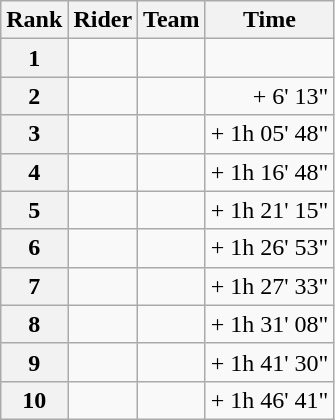<table class="wikitable">
<tr>
<th scope="col">Rank</th>
<th scope="col">Rider</th>
<th scope="col">Team</th>
<th scope="col">Time</th>
</tr>
<tr>
<th scope="row">1</th>
<td> </td>
<td></td>
<td style="text-align:right;"></td>
</tr>
<tr>
<th scope="row">2</th>
<td></td>
<td></td>
<td style="text-align:right;">+ 6' 13"</td>
</tr>
<tr>
<th scope="row">3</th>
<td></td>
<td></td>
<td style="text-align:right;">+ 1h 05' 48"</td>
</tr>
<tr>
<th scope="row">4</th>
<td></td>
<td></td>
<td style="text-align:right;">+ 1h 16' 48"</td>
</tr>
<tr>
<th scope="row">5</th>
<td></td>
<td></td>
<td style="text-align:right;">+ 1h 21' 15"</td>
</tr>
<tr>
<th scope="row">6</th>
<td></td>
<td></td>
<td style="text-align:right;">+ 1h 26' 53"</td>
</tr>
<tr>
<th scope="row">7</th>
<td> </td>
<td></td>
<td style="text-align:right;">+ 1h 27' 33"</td>
</tr>
<tr>
<th scope="row">8</th>
<td></td>
<td></td>
<td style="text-align:right;">+ 1h 31' 08"</td>
</tr>
<tr>
<th scope="row">9</th>
<td></td>
<td></td>
<td style="text-align:right;">+ 1h 41' 30"</td>
</tr>
<tr>
<th scope="row">10</th>
<td></td>
<td></td>
<td style="text-align:right;">+ 1h 46' 41"</td>
</tr>
</table>
